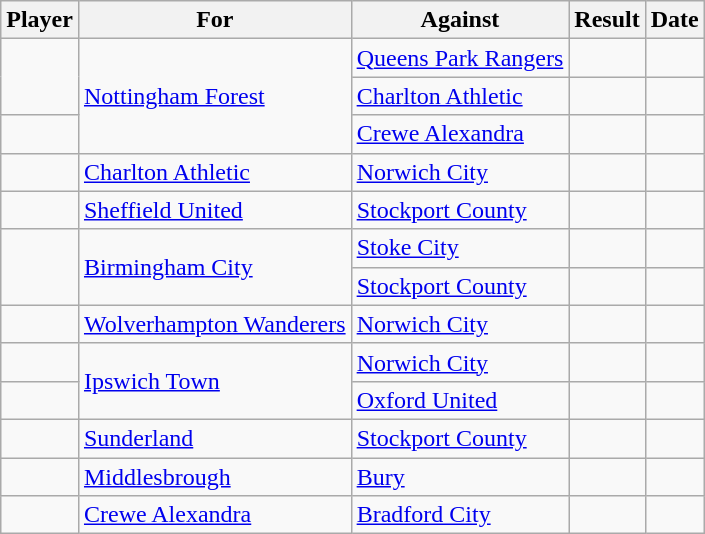<table class="wikitable sortable">
<tr>
<th>Player</th>
<th>For</th>
<th>Against</th>
<th align=center>Result</th>
<th>Date</th>
</tr>
<tr>
<td rowspan="2" align="3"> </td>
<td rowspan="3"><a href='#'>Nottingham Forest</a></td>
<td><a href='#'>Queens Park Rangers</a></td>
<td align="center"></td>
<td></td>
</tr>
<tr>
<td><a href='#'>Charlton Athletic</a></td>
<td align="center"></td>
<td></td>
</tr>
<tr>
<td> </td>
<td><a href='#'>Crewe Alexandra</a></td>
<td align="center"></td>
<td></td>
</tr>
<tr>
<td> </td>
<td><a href='#'>Charlton Athletic</a></td>
<td><a href='#'>Norwich City</a></td>
<td align="center"></td>
<td></td>
</tr>
<tr>
<td> </td>
<td><a href='#'>Sheffield United</a></td>
<td><a href='#'>Stockport County</a></td>
<td align="center"></td>
<td></td>
</tr>
<tr>
<td rowspan="2" align="3"> </td>
<td rowspan="2"><a href='#'>Birmingham City</a></td>
<td><a href='#'>Stoke City</a></td>
<td align="center"></td>
<td></td>
</tr>
<tr>
<td><a href='#'>Stockport County</a></td>
<td align="center"></td>
<td></td>
</tr>
<tr>
<td> </td>
<td><a href='#'>Wolverhampton Wanderers</a></td>
<td><a href='#'>Norwich City</a></td>
<td align="center"></td>
<td></td>
</tr>
<tr>
<td> </td>
<td rowspan="2"><a href='#'>Ipswich Town</a></td>
<td><a href='#'>Norwich City</a></td>
<td align="center"></td>
<td></td>
</tr>
<tr>
<td> </td>
<td><a href='#'>Oxford United</a></td>
<td align="center"></td>
<td></td>
</tr>
<tr>
<td> </td>
<td><a href='#'>Sunderland</a></td>
<td><a href='#'>Stockport County</a></td>
<td align="center"></td>
<td></td>
</tr>
<tr>
<td> </td>
<td><a href='#'>Middlesbrough</a></td>
<td><a href='#'>Bury</a></td>
<td align="center"></td>
<td></td>
</tr>
<tr>
<td> </td>
<td><a href='#'>Crewe Alexandra</a></td>
<td><a href='#'>Bradford City</a></td>
<td align="center"></td>
<td></td>
</tr>
</table>
